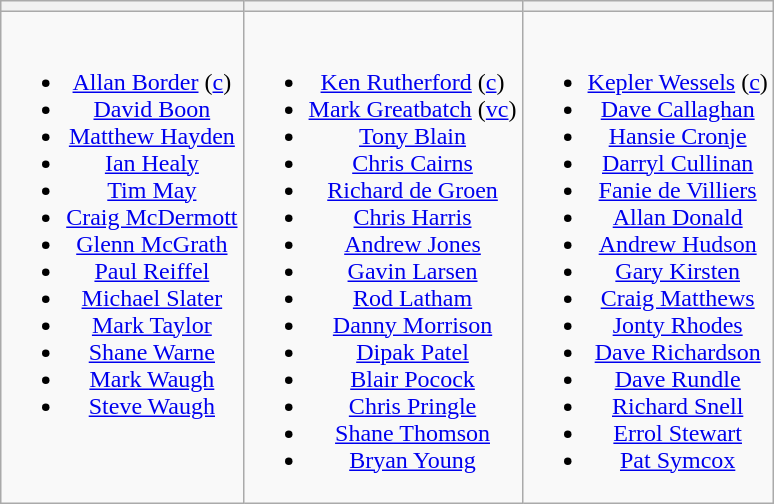<table class="wikitable" style="text-align:center;margin:0 auto">
<tr>
<th></th>
<th></th>
<th></th>
</tr>
<tr style="vertical-align:top">
<td><br><ul><li><a href='#'>Allan Border</a> (<a href='#'>c</a>)</li><li><a href='#'>David Boon</a></li><li><a href='#'>Matthew Hayden</a></li><li><a href='#'>Ian Healy</a></li><li><a href='#'>Tim May</a></li><li><a href='#'>Craig McDermott</a></li><li><a href='#'>Glenn McGrath</a></li><li><a href='#'>Paul Reiffel</a></li><li><a href='#'>Michael Slater</a></li><li><a href='#'>Mark Taylor</a></li><li><a href='#'>Shane Warne</a></li><li><a href='#'>Mark Waugh</a></li><li><a href='#'>Steve Waugh</a></li></ul></td>
<td><br><ul><li><a href='#'>Ken Rutherford</a> (<a href='#'>c</a>)</li><li><a href='#'>Mark Greatbatch</a> (<a href='#'>vc</a>)</li><li><a href='#'>Tony Blain</a></li><li><a href='#'>Chris Cairns</a></li><li><a href='#'>Richard de Groen</a></li><li><a href='#'>Chris Harris</a></li><li><a href='#'>Andrew Jones</a></li><li><a href='#'>Gavin Larsen</a></li><li><a href='#'>Rod Latham</a></li><li><a href='#'>Danny Morrison</a></li><li><a href='#'>Dipak Patel</a></li><li><a href='#'>Blair Pocock</a></li><li><a href='#'>Chris Pringle</a></li><li><a href='#'>Shane Thomson</a></li><li><a href='#'>Bryan Young</a></li></ul></td>
<td><br><ul><li><a href='#'>Kepler Wessels</a> (<a href='#'>c</a>)</li><li><a href='#'>Dave Callaghan</a></li><li><a href='#'>Hansie Cronje</a></li><li><a href='#'>Darryl Cullinan</a></li><li><a href='#'>Fanie de Villiers</a></li><li><a href='#'>Allan Donald</a></li><li><a href='#'>Andrew Hudson</a></li><li><a href='#'>Gary Kirsten</a></li><li><a href='#'>Craig Matthews</a></li><li><a href='#'>Jonty Rhodes</a></li><li><a href='#'>Dave Richardson</a></li><li><a href='#'>Dave Rundle</a></li><li><a href='#'>Richard Snell</a></li><li><a href='#'>Errol Stewart</a></li><li><a href='#'>Pat Symcox</a></li></ul></td>
</tr>
</table>
